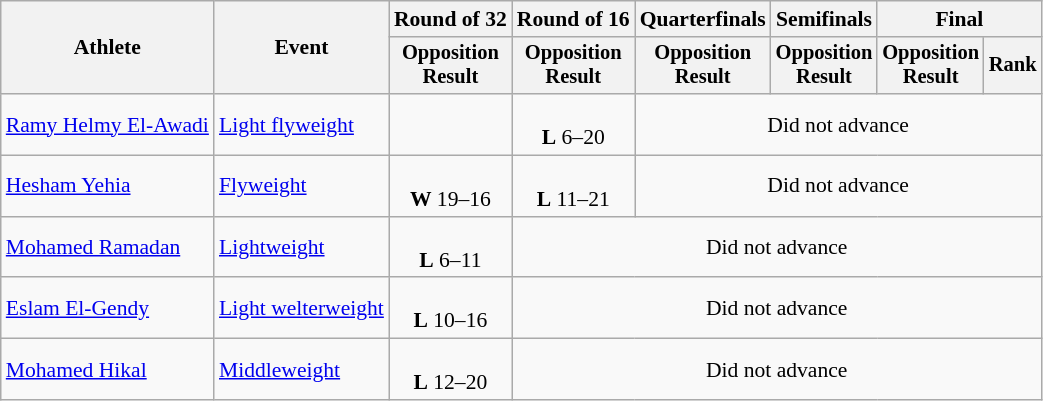<table class="wikitable" style="font-size:90%">
<tr>
<th scope="col" rowspan=2>Athlete</th>
<th scope="col" rowspan=2>Event</th>
<th scope="col">Round of 32</th>
<th scope="col">Round of 16</th>
<th scope="col">Quarterfinals</th>
<th scope="col">Semifinals</th>
<th scope="col" colspan=2>Final</th>
</tr>
<tr style="font-size:95%">
<th scope="col">Opposition<br>Result</th>
<th scope="col">Opposition<br>Result</th>
<th scope="col">Opposition<br>Result</th>
<th scope="col">Opposition<br>Result</th>
<th scope="col">Opposition<br>Result</th>
<th scope="col">Rank</th>
</tr>
<tr align=center>
<td align=left><a href='#'>Ramy Helmy El-Awadi</a></td>
<td align=left><a href='#'>Light flyweight</a></td>
<td></td>
<td><br><strong>L</strong> 6–20</td>
<td colspan=4>Did not advance</td>
</tr>
<tr align=center>
<td align=left><a href='#'>Hesham Yehia</a></td>
<td align=left><a href='#'>Flyweight</a></td>
<td><br><strong>W</strong> 19–16</td>
<td><br><strong>L</strong> 11–21</td>
<td colspan=4>Did not advance</td>
</tr>
<tr align=center>
<td align=left><a href='#'>Mohamed Ramadan</a></td>
<td align=left><a href='#'>Lightweight</a></td>
<td><br><strong>L</strong> 6–11</td>
<td colspan=5>Did not advance</td>
</tr>
<tr align=center>
<td align=left><a href='#'>Eslam El-Gendy</a></td>
<td align=left><a href='#'>Light welterweight</a></td>
<td><br><strong>L</strong> 10–16</td>
<td colspan=5>Did not advance</td>
</tr>
<tr align=center>
<td align=left><a href='#'>Mohamed Hikal</a></td>
<td align=left><a href='#'>Middleweight</a></td>
<td><br><strong>L</strong> 12–20</td>
<td colspan=5>Did not advance</td>
</tr>
</table>
